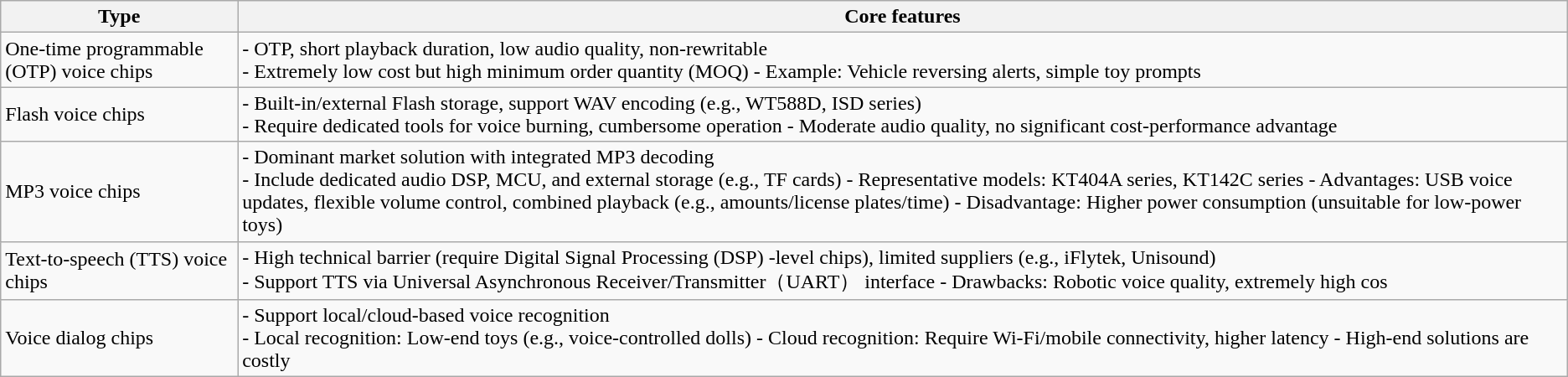<table class="wikitable">
<tr>
<th>Type</th>
<th>Core features</th>
</tr>
<tr>
<td>One-time programmable (OTP) voice chips</td>
<td>- OTP, short playback duration, low audio quality, non-rewritable<br>- Extremely low cost but high minimum order quantity (MOQ)
- Example: Vehicle reversing alerts, simple toy prompts</td>
</tr>
<tr>
<td>Flash voice chips</td>
<td>- Built-in/external Flash storage, support WAV encoding (e.g., WT588D, ISD series)<br>- Require dedicated tools for voice burning, cumbersome operation
- Moderate audio quality, no significant cost-performance advantage</td>
</tr>
<tr>
<td>MP3 voice chips</td>
<td>- Dominant market solution with integrated MP3 decoding<br>- Include dedicated audio DSP, MCU, and external storage (e.g., TF cards)
- Representative models: KT404A series, KT142C series
- Advantages: USB voice updates, flexible volume control, combined playback (e.g., amounts/license plates/time)
- Disadvantage: Higher power consumption (unsuitable for low-power toys)</td>
</tr>
<tr>
<td>Text-to-speech (TTS) voice chips</td>
<td>- High technical barrier (require Digital Signal Processing (DSP) -level chips), limited suppliers (e.g., iFlytek, Unisound)<br>- Support TTS via Universal Asynchronous Receiver/Transmitter（UART） interface
- Drawbacks: Robotic voice quality, extremely high cos</td>
</tr>
<tr>
<td>Voice dialog chips</td>
<td>- Support local/cloud-based voice recognition<br>- Local recognition: Low-end toys (e.g., voice-controlled dolls)
- Cloud recognition: Require Wi-Fi/mobile connectivity, higher latency
- High-end solutions are costly</td>
</tr>
</table>
